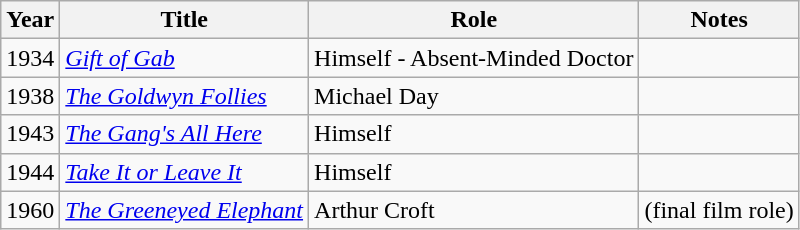<table class="wikitable">
<tr>
<th>Year</th>
<th>Title</th>
<th>Role</th>
<th>Notes</th>
</tr>
<tr>
<td>1934</td>
<td><em><a href='#'>Gift of Gab</a></em></td>
<td>Himself - Absent-Minded Doctor</td>
<td></td>
</tr>
<tr>
<td>1938</td>
<td><em><a href='#'>The Goldwyn Follies</a></em></td>
<td>Michael Day</td>
<td></td>
</tr>
<tr>
<td>1943</td>
<td><em><a href='#'>The Gang's All Here</a></em></td>
<td>Himself</td>
<td></td>
</tr>
<tr>
<td>1944</td>
<td><em><a href='#'>Take It or Leave It</a></em></td>
<td>Himself</td>
<td></td>
</tr>
<tr>
<td>1960</td>
<td><em><a href='#'>The Greeneyed Elephant</a></em></td>
<td>Arthur Croft</td>
<td>(final film role)</td>
</tr>
</table>
